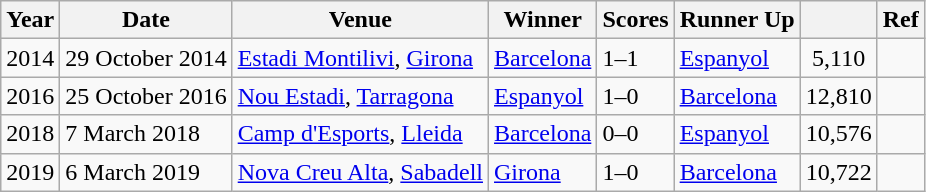<table class="wikitable">
<tr>
<th>Year</th>
<th>Date</th>
<th>Venue</th>
<th>Winner</th>
<th>Scores</th>
<th>Runner Up</th>
<th></th>
<th>Ref</th>
</tr>
<tr>
<td>2014</td>
<td>29 October 2014</td>
<td><a href='#'>Estadi Montilivi</a>, <a href='#'>Girona</a></td>
<td><a href='#'>Barcelona</a></td>
<td>1–1 </td>
<td><a href='#'>Espanyol</a></td>
<td align=center>5,110</td>
<td></td>
</tr>
<tr>
<td>2016</td>
<td>25 October 2016</td>
<td><a href='#'>Nou Estadi</a>, <a href='#'>Tarragona</a></td>
<td><a href='#'>Espanyol</a></td>
<td>1–0</td>
<td><a href='#'>Barcelona</a></td>
<td align=center>12,810</td>
<td></td>
</tr>
<tr>
<td>2018</td>
<td>7 March 2018</td>
<td><a href='#'>Camp d'Esports</a>, <a href='#'>Lleida</a></td>
<td><a href='#'>Barcelona</a></td>
<td>0–0 </td>
<td><a href='#'>Espanyol</a></td>
<td align=center>10,576</td>
<td></td>
</tr>
<tr>
<td>2019</td>
<td>6 March 2019</td>
<td><a href='#'>Nova Creu Alta</a>, <a href='#'>Sabadell</a></td>
<td><a href='#'>Girona</a></td>
<td>1–0</td>
<td><a href='#'>Barcelona</a></td>
<td align=center>10,722</td>
<td></td>
</tr>
</table>
